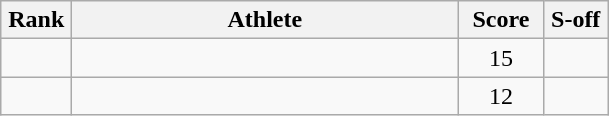<table class="wikitable" style="text-align:center">
<tr>
<th width=40>Rank</th>
<th width=250>Athlete</th>
<th width=50>Score</th>
<th width=35>S-off</th>
</tr>
<tr>
<td></td>
<td align=left></td>
<td>15</td>
<td></td>
</tr>
<tr>
<td></td>
<td align=left></td>
<td>12</td>
<td></td>
</tr>
</table>
